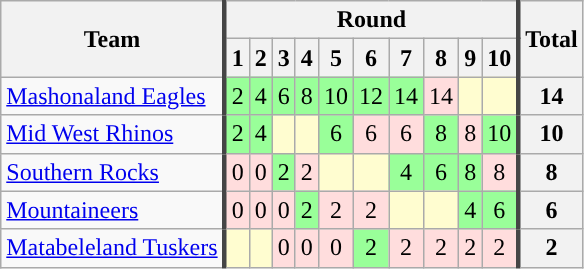<table class="wikitable">
<tr>
<th rowspan="2" style="border-right: 3px solid #454545">Team</th>
<th colspan="10">Round</th>
<th rowspan="2" style="border-left: 3px solid #454545">Total</th>
</tr>
<tr>
<th>1</th>
<th>2</th>
<th>3</th>
<th>4</th>
<th>5</th>
<th>6</th>
<th>7</th>
<th>8</th>
<th>9</th>
<th>10</th>
</tr>
<tr align="center">
<td style="border-right: 3px solid #454545" align="left"><a href='#'>Mashonaland Eagles</a></td>
<td style="background: #99FF99">2</td>
<td style="background: #99FF99">4</td>
<td style="background: #99FF99">6</td>
<td style="background: #99FF99">8</td>
<td style="background: #99FF99">10</td>
<td style="background: #99FF99">12</td>
<td style="background: #99FF99">14</td>
<td style="background: #FFDDDD">14</td>
<td style="background-color: #FFFDD0"><em></em></td>
<td style="background-color: #FFFDD0"><em></em></td>
<th style="border-left: 3px solid #454545">14</th>
</tr>
<tr align="center">
<td style="border-right: 3px solid #454545" align="left"><a href='#'>Mid West Rhinos</a></td>
<td style="background: #99FF99">2</td>
<td style="background: #99FF99">4</td>
<td style="background-color: #FFFDD0"><em></em></td>
<td style="background-color: #FFFDD0"><em></em></td>
<td style="background: #99FF99">6</td>
<td style="background: #FFDDDD">6</td>
<td style="background: #FFDDDD">6</td>
<td style="background: #99FF99">8</td>
<td style="background: #FFDDDD">8</td>
<td style="background: #99FF99">10</td>
<th style="border-left: 3px solid #454545">10</th>
</tr>
<tr align="center">
<td style="border-right: 3px solid #454545" align="left"><a href='#'>Southern Rocks</a></td>
<td style="background: #FFDDDD">0</td>
<td style="background: #FFDDDD">0</td>
<td style="background: #99FF99">2</td>
<td style="background: #FFDDDD">2</td>
<td style="background-color: #FFFDD0"><em></em></td>
<td style="background-color: #FFFDD0"><em></em></td>
<td style="background: #99FF99">4</td>
<td style="background: #99FF99">6</td>
<td style="background: #99FF99">8</td>
<td style="background: #FFDDDD">8</td>
<th style="border-left: 3px solid #454545">8</th>
</tr>
<tr align="center">
<td style="border-right: 3px solid #454545" align="left"><a href='#'>Mountaineers</a></td>
<td style="background: #FFDDDD">0</td>
<td style="background: #FFDDDD">0</td>
<td style="background: #FFDDDD">0</td>
<td style="background: #99FF99">2</td>
<td style="background: #FFDDDD">2</td>
<td style="background: #FFDDDD">2</td>
<td style="background: #FFFDD0"><em></em></td>
<td style="background: #FFFDD0"><em></em></td>
<td style="background: #99FF99">4</td>
<td style="background: #99FF99">6</td>
<th style="border-left: 3px solid #454545">6</th>
</tr>
<tr align="center">
<td style="border-right: 3px solid #454545" align="left"><a href='#'>Matabeleland Tuskers</a></td>
<td style="background-color: #FFFDD0"><em></em></td>
<td style="background: #FFFDD0"><em></em></td>
<td style="background: #FFDDDD">0</td>
<td style="background: #FFDDDD">0</td>
<td style="background: #FFDDDD">0</td>
<td style="background: #99FF99">2</td>
<td style="background: #FFDDDD">2</td>
<td style="background: #FFDDDD">2</td>
<td style="background: #FFDDDD">2</td>
<td style="background: #FFDDDD">2</td>
<th style="border-left: 3px solid #454545">2</th>
</tr>
</table>
